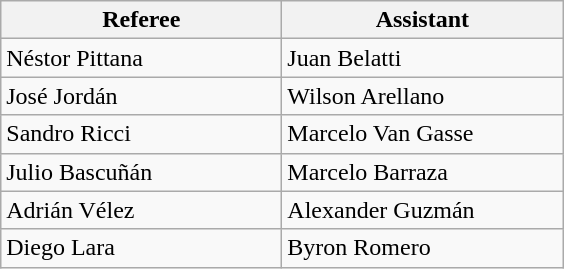<table class="wikitable">
<tr>
<th style="width:180px;">Referee</th>
<th style="width:180px;">Assistant</th>
</tr>
<tr>
<td> Néstor Pittana</td>
<td> Juan Belatti</td>
</tr>
<tr>
<td> José Jordán</td>
<td> Wilson Arellano</td>
</tr>
<tr>
<td> Sandro Ricci</td>
<td> Marcelo Van Gasse</td>
</tr>
<tr>
<td> Julio Bascuñán</td>
<td> Marcelo Barraza</td>
</tr>
<tr>
<td> Adrián Vélez</td>
<td> Alexander Guzmán</td>
</tr>
<tr>
<td> Diego Lara</td>
<td> Byron Romero</td>
</tr>
</table>
